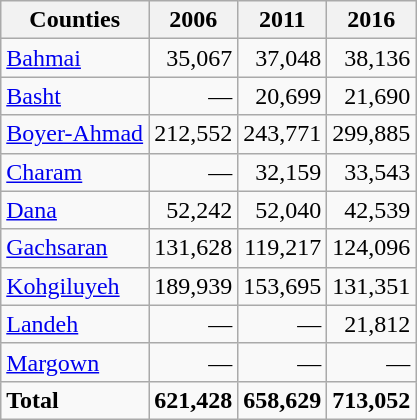<table class="wikitable">
<tr>
<th>Counties</th>
<th>2006</th>
<th>2011</th>
<th>2016</th>
</tr>
<tr>
<td><a href='#'>Bahmai</a></td>
<td style="text-align: right;">35,067</td>
<td style="text-align: right;">37,048</td>
<td style="text-align: right;">38,136</td>
</tr>
<tr>
<td><a href='#'>Basht</a></td>
<td style="text-align: right;">—</td>
<td style="text-align: right;">20,699</td>
<td style="text-align: right;">21,690</td>
</tr>
<tr>
<td><a href='#'>Boyer-Ahmad</a></td>
<td style="text-align: right;">212,552</td>
<td style="text-align: right;">243,771</td>
<td style="text-align: right;">299,885</td>
</tr>
<tr>
<td><a href='#'>Charam</a></td>
<td style="text-align: right;">—</td>
<td style="text-align: right;">32,159</td>
<td style="text-align: right;">33,543</td>
</tr>
<tr>
<td><a href='#'>Dana</a></td>
<td style="text-align: right;">52,242</td>
<td style="text-align: right;">52,040</td>
<td style="text-align: right;">42,539</td>
</tr>
<tr>
<td><a href='#'>Gachsaran</a></td>
<td style="text-align: right;">131,628</td>
<td style="text-align: right;">119,217</td>
<td style="text-align: right;">124,096</td>
</tr>
<tr>
<td><a href='#'>Kohgiluyeh</a></td>
<td style="text-align: right;">189,939</td>
<td style="text-align: right;">153,695</td>
<td style="text-align: right;">131,351</td>
</tr>
<tr>
<td><a href='#'>Landeh</a></td>
<td style="text-align: right;">—</td>
<td style="text-align: right;">—</td>
<td style="text-align: right;">21,812</td>
</tr>
<tr>
<td><a href='#'>Margown</a></td>
<td style="text-align: right;">—</td>
<td style="text-align: right;">—</td>
<td style="text-align: right;">—</td>
</tr>
<tr>
<td><strong>Total</strong></td>
<td style="text-align: right;"><strong>621,428</strong></td>
<td style="text-align: right;"><strong>658,629</strong></td>
<td style="text-align: right;"><strong>713,052</strong></td>
</tr>
</table>
